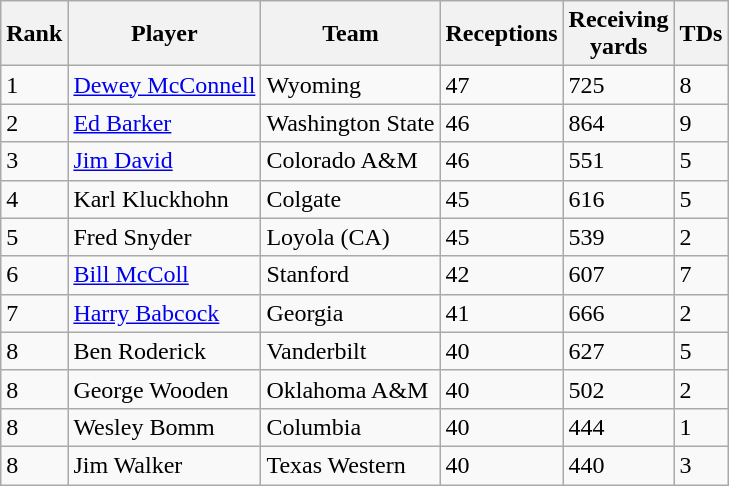<table class="wikitable sortable">
<tr>
<th>Rank</th>
<th>Player</th>
<th>Team</th>
<th>Receptions</th>
<th>Receiving<br>yards</th>
<th>TDs</th>
</tr>
<tr>
<td>1</td>
<td><a href='#'>Dewey McConnell</a></td>
<td>Wyoming</td>
<td>47</td>
<td>725</td>
<td>8</td>
</tr>
<tr>
<td>2</td>
<td><a href='#'>Ed Barker</a></td>
<td>Washington State</td>
<td>46</td>
<td>864</td>
<td>9</td>
</tr>
<tr>
<td>3</td>
<td><a href='#'>Jim David</a></td>
<td>Colorado A&M</td>
<td>46</td>
<td>551</td>
<td>5</td>
</tr>
<tr>
<td>4</td>
<td>Karl Kluckhohn</td>
<td>Colgate</td>
<td>45</td>
<td>616</td>
<td>5</td>
</tr>
<tr>
<td>5</td>
<td>Fred Snyder</td>
<td>Loyola (CA)</td>
<td>45</td>
<td>539</td>
<td>2</td>
</tr>
<tr>
<td>6</td>
<td><a href='#'>Bill McColl</a></td>
<td>Stanford</td>
<td>42</td>
<td>607</td>
<td>7</td>
</tr>
<tr>
<td>7</td>
<td><a href='#'>Harry Babcock</a></td>
<td>Georgia</td>
<td>41</td>
<td>666</td>
<td>2</td>
</tr>
<tr>
<td>8</td>
<td>Ben Roderick</td>
<td>Vanderbilt</td>
<td>40</td>
<td>627</td>
<td>5</td>
</tr>
<tr>
<td>8</td>
<td>George Wooden</td>
<td>Oklahoma A&M</td>
<td>40</td>
<td>502</td>
<td>2</td>
</tr>
<tr>
<td>8</td>
<td>Wesley Bomm</td>
<td>Columbia</td>
<td>40</td>
<td>444</td>
<td>1</td>
</tr>
<tr>
<td>8</td>
<td>Jim Walker</td>
<td>Texas Western</td>
<td>40</td>
<td>440</td>
<td>3</td>
</tr>
</table>
